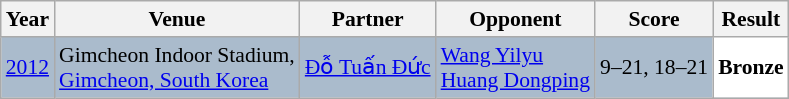<table class="sortable wikitable" style="font-size: 90%;">
<tr>
<th>Year</th>
<th>Venue</th>
<th>Partner</th>
<th>Opponent</th>
<th>Score</th>
<th>Result</th>
</tr>
<tr style="background:#AABBCC">
<td align="center"><a href='#'>2012</a></td>
<td align="left">Gimcheon Indoor Stadium,<br><a href='#'>Gimcheon, South Korea</a></td>
<td align="left"> <a href='#'>Đỗ Tuấn Đức</a></td>
<td align="left"> <a href='#'>Wang Yilyu</a> <br>  <a href='#'>Huang Dongping</a></td>
<td align="left">9–21, 18–21</td>
<td style="text-align:left; background:white"> <strong>Bronze</strong></td>
</tr>
</table>
